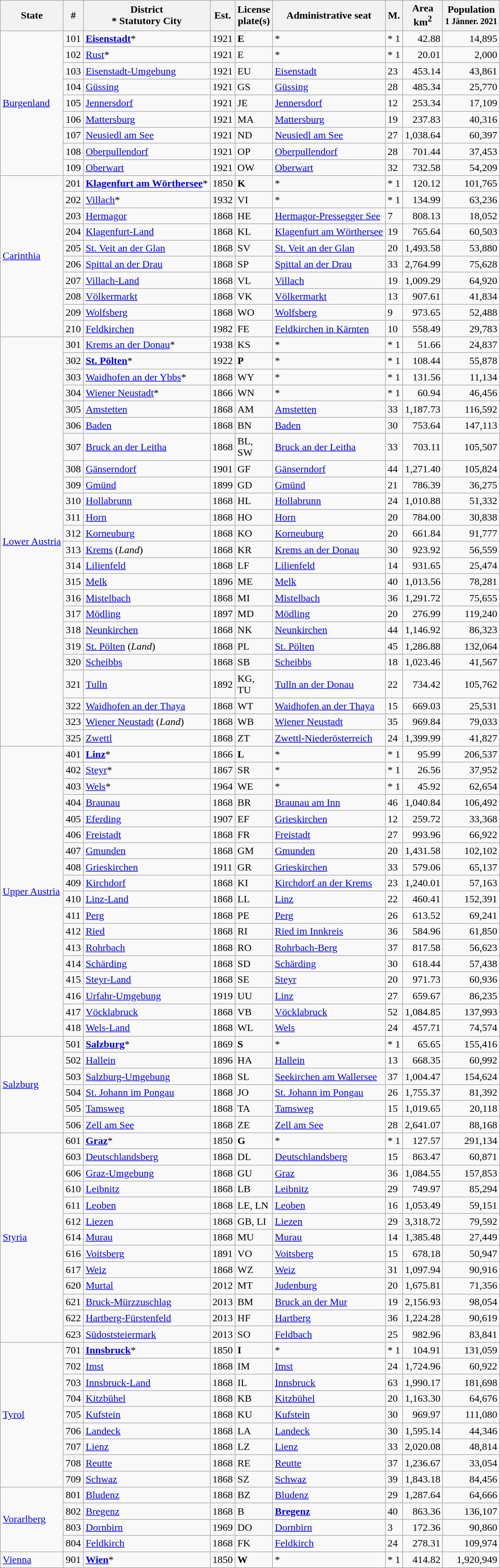<table class="wikitable sortable">
<tr>
<th scope="col">State</th>
<th scope="col">#</th>
<th scope="col">District<br>* Statutory City</th>
<th scope="col">Est.</th>
<th scope="col" width=20px>License plate(s)</th>
<th scope="col">Administrative seat</th>
<th scope="col">M.</th>
<th scope="col">Area<br>km<sup>2</sup></th>
<th scope="col">Population<br><small>1 Jänner. 2021</small></th>
</tr>
<tr>
<td rowspan="9"><a href='#'>Burgen­land</a></td>
<td>101</td>
<td><strong><a href='#'>Eisenstadt</a></strong>*</td>
<td>1921</td>
<td><strong>E</strong></td>
<td>*</td>
<td>* 1</td>
<td style=text-align:right>42.88</td>
<td style=text-align:right>14,895</td>
</tr>
<tr>
<td>102</td>
<td><a href='#'>Rust</a>*</td>
<td>1921</td>
<td>E</td>
<td>*</td>
<td>* 1</td>
<td style=text-align:right>20.01</td>
<td style=text-align:right>2,000</td>
</tr>
<tr>
<td>103</td>
<td><a href='#'>Eisenstadt-Umgebung</a></td>
<td>1921</td>
<td>EU</td>
<td><a href='#'>Eisenstadt</a></td>
<td>23</td>
<td style=text-align:right>453.14</td>
<td style=text-align:right>43,861</td>
</tr>
<tr>
<td>104</td>
<td><a href='#'>Güssing</a></td>
<td>1921</td>
<td>GS</td>
<td><a href='#'>Güssing</a></td>
<td>28</td>
<td style=text-align:right>485.34</td>
<td style=text-align:right>25,770</td>
</tr>
<tr>
<td>105</td>
<td><a href='#'>Jennersdorf</a></td>
<td>1921</td>
<td>JE</td>
<td><a href='#'>Jennersdorf</a></td>
<td>12</td>
<td style=text-align:right>253.34</td>
<td style=text-align:right>17,109</td>
</tr>
<tr>
<td>106</td>
<td><a href='#'>Mattersburg</a></td>
<td>1921</td>
<td>MA</td>
<td><a href='#'>Mattersburg</a></td>
<td>19</td>
<td style=text-align:right>237.83</td>
<td style=text-align:right>40,316</td>
</tr>
<tr>
<td>107</td>
<td><a href='#'>Neusiedl am See</a></td>
<td>1921</td>
<td>ND</td>
<td><a href='#'>Neusiedl am See</a></td>
<td>27</td>
<td style=text-align:right>1,038.64</td>
<td style=text-align:right>60,397</td>
</tr>
<tr>
<td>108</td>
<td><a href='#'>Oberpullendorf</a></td>
<td>1921</td>
<td>OP</td>
<td><a href='#'>Oberpullendorf</a></td>
<td>28</td>
<td style=text-align:right>701.44</td>
<td style=text-align:right>37,453</td>
</tr>
<tr>
<td>109</td>
<td><a href='#'>Oberwart</a></td>
<td>1921</td>
<td>OW</td>
<td><a href='#'>Oberwart</a></td>
<td>32</td>
<td style=text-align:right>732.58</td>
<td style=text-align:right>54,209</td>
</tr>
<tr>
<td rowspan="10"><a href='#'>Carin­thia</a></td>
<td>201</td>
<td><strong><a href='#'>Klagenfurt am Wörthersee</a></strong>*</td>
<td>1850</td>
<td><strong>K</strong></td>
<td>*</td>
<td>* 1</td>
<td style=text-align:right>120.12</td>
<td style=text-align:right>101,765</td>
</tr>
<tr>
<td>202</td>
<td><a href='#'>Villach</a>*</td>
<td>1932</td>
<td>VI</td>
<td>*</td>
<td>* 1</td>
<td style=text-align:right>134.99</td>
<td style=text-align:right>63,236</td>
</tr>
<tr>
<td>203</td>
<td><a href='#'>Hermagor</a></td>
<td>1868</td>
<td>HE</td>
<td><a href='#'>Hermagor-Pressegger See</a></td>
<td>7</td>
<td style=text-align:right>808.13</td>
<td style=text-align:right>18,052</td>
</tr>
<tr>
<td>204</td>
<td><a href='#'>Klagenfurt-Land</a></td>
<td>1868</td>
<td>KL</td>
<td><a href='#'>Klagenfurt am Wörthersee</a></td>
<td>19</td>
<td style=text-align:right>765.64</td>
<td style=text-align:right>60,503</td>
</tr>
<tr>
<td>205</td>
<td><a href='#'>St. Veit an der Glan</a></td>
<td>1868</td>
<td>SV</td>
<td><a href='#'>St. Veit an der Glan</a></td>
<td>20</td>
<td style=text-align:right>1,493.58</td>
<td style=text-align:right>53,880</td>
</tr>
<tr>
<td>206</td>
<td><a href='#'>Spittal an der Drau</a></td>
<td>1868</td>
<td>SP</td>
<td><a href='#'>Spittal an der Drau</a></td>
<td>33</td>
<td style=text-align:right>2,764.99</td>
<td style=text-align:right>75,628</td>
</tr>
<tr>
<td>207</td>
<td><a href='#'>Villach-Land</a></td>
<td>1868</td>
<td>VL</td>
<td><a href='#'>Villach</a></td>
<td>19</td>
<td style=text-align:right>1,009.29</td>
<td style=text-align:right>64,920</td>
</tr>
<tr>
<td>208</td>
<td><a href='#'>Völkermarkt</a></td>
<td>1868</td>
<td>VK</td>
<td><a href='#'>Völkermarkt</a></td>
<td>13</td>
<td style=text-align:right>907.61</td>
<td style=text-align:right>41,834</td>
</tr>
<tr>
<td>209</td>
<td><a href='#'>Wolfsberg</a></td>
<td>1868</td>
<td>WO</td>
<td><a href='#'>Wolfsberg</a></td>
<td>9</td>
<td style=text-align:right>973.65</td>
<td style=text-align:right>52,488</td>
</tr>
<tr>
<td>210</td>
<td><a href='#'>Feldkirchen</a></td>
<td>1982</td>
<td>FE</td>
<td><a href='#'>Feldkirchen in Kärnten</a></td>
<td>10</td>
<td style=text-align:right>558.49</td>
<td style=text-align:right>29,783</td>
</tr>
<tr>
<td rowspan="24"><a href='#'>Lower Austria</a></td>
<td>301</td>
<td><a href='#'>Krems an der Donau</a>*</td>
<td>1938</td>
<td>KS</td>
<td>*</td>
<td>* 1</td>
<td style=text-align:right>51.66</td>
<td style=text-align:right>24,837</td>
</tr>
<tr>
<td>302</td>
<td><strong><a href='#'>St. Pölten</a></strong>*</td>
<td>1922</td>
<td><strong>P</strong></td>
<td>*</td>
<td>* 1</td>
<td style=text-align:right>108.44</td>
<td style=text-align:right>55,878</td>
</tr>
<tr>
<td>303</td>
<td><a href='#'>Waidhofen an der Ybbs</a>*</td>
<td>1868</td>
<td>WY</td>
<td>*</td>
<td>* 1</td>
<td style=text-align:right>131.56</td>
<td style=text-align:right>11,134</td>
</tr>
<tr>
<td>304</td>
<td><a href='#'>Wiener Neustadt</a>*</td>
<td>1866</td>
<td>WN</td>
<td>*</td>
<td>* 1</td>
<td style=text-align:right>60.94</td>
<td style=text-align:right>46,456</td>
</tr>
<tr>
<td>305</td>
<td><a href='#'>Amstetten</a></td>
<td>1868</td>
<td>AM</td>
<td><a href='#'>Amstetten</a></td>
<td>33</td>
<td style=text-align:right>1,187.73</td>
<td style=text-align:right>116,592</td>
</tr>
<tr>
<td>306</td>
<td><a href='#'>Baden</a></td>
<td>1868</td>
<td>BN</td>
<td><a href='#'>Baden</a></td>
<td>30</td>
<td style=text-align:right>753.64</td>
<td style=text-align:right>147,113</td>
</tr>
<tr>
<td>307</td>
<td><a href='#'>Bruck an der Leitha</a></td>
<td>1868</td>
<td>BL, SW</td>
<td><a href='#'>Bruck an der Leitha</a></td>
<td>33</td>
<td style=text-align:right>703.11</td>
<td style=text-align:right>105,507</td>
</tr>
<tr>
<td>308</td>
<td><a href='#'>Gänserndorf</a></td>
<td>1901</td>
<td>GF</td>
<td><a href='#'>Gänserndorf</a></td>
<td>44</td>
<td style=text-align:right>1,271.40</td>
<td style=text-align:right>105,824</td>
</tr>
<tr>
<td>309</td>
<td><a href='#'>Gmünd</a></td>
<td>1899</td>
<td>GD</td>
<td><a href='#'>Gmünd</a></td>
<td>21</td>
<td style=text-align:right>786.39</td>
<td style=text-align:right>36,275</td>
</tr>
<tr>
<td>310</td>
<td><a href='#'>Hollabrunn</a></td>
<td>1868</td>
<td>HL</td>
<td><a href='#'>Hollabrunn</a></td>
<td>24</td>
<td style=text-align:right>1,010.88</td>
<td style=text-align:right>51,332</td>
</tr>
<tr>
<td>311</td>
<td><a href='#'>Horn</a></td>
<td>1868</td>
<td>HO</td>
<td><a href='#'>Horn</a></td>
<td>20</td>
<td style=text-align:right>784.00</td>
<td style=text-align:right>30,838</td>
</tr>
<tr>
<td>312</td>
<td><a href='#'>Korneuburg</a></td>
<td>1868</td>
<td>KO</td>
<td><a href='#'>Korneuburg</a></td>
<td>20</td>
<td style=text-align:right>661.84</td>
<td style=text-align:right>91,777</td>
</tr>
<tr>
<td>313</td>
<td><a href='#'>Krems</a> (<em>Land</em>)</td>
<td>1868</td>
<td>KR</td>
<td><a href='#'>Krems an der Donau</a></td>
<td>30</td>
<td style=text-align:right>923.92</td>
<td style=text-align:right>56,559</td>
</tr>
<tr>
<td>314</td>
<td><a href='#'>Lilienfeld</a></td>
<td>1868</td>
<td>LF</td>
<td><a href='#'>Lilienfeld</a></td>
<td>14</td>
<td style=text-align:right>931.65</td>
<td style=text-align:right>25,474</td>
</tr>
<tr>
<td>315</td>
<td><a href='#'>Melk</a></td>
<td>1896</td>
<td>ME</td>
<td><a href='#'>Melk</a></td>
<td>40</td>
<td style=text-align:right>1,013.56</td>
<td style=text-align:right>78,281</td>
</tr>
<tr>
<td>316</td>
<td><a href='#'>Mistelbach</a></td>
<td>1868</td>
<td>MI</td>
<td><a href='#'>Mistelbach</a></td>
<td>36</td>
<td style=text-align:right>1,291.72</td>
<td style=text-align:right>75,655</td>
</tr>
<tr>
<td>317</td>
<td><a href='#'>Mödling</a></td>
<td>1897</td>
<td>MD</td>
<td><a href='#'>Mödling</a></td>
<td>20</td>
<td style=text-align:right>276.99</td>
<td style=text-align:right>119,240</td>
</tr>
<tr>
<td>318</td>
<td><a href='#'>Neunkirchen</a></td>
<td>1868</td>
<td>NK</td>
<td><a href='#'>Neunkirchen</a></td>
<td>44</td>
<td style=text-align:right>1,146.92</td>
<td style=text-align:right>86,323</td>
</tr>
<tr>
<td>319</td>
<td><a href='#'>St. Pölten</a> (<em>Land</em>)</td>
<td>1868</td>
<td>PL</td>
<td><a href='#'>St. Pölten</a></td>
<td>45</td>
<td style=text-align:right>1,286.88</td>
<td style=text-align:right>132,064</td>
</tr>
<tr>
<td>320</td>
<td><a href='#'>Scheibbs</a></td>
<td>1868</td>
<td>SB</td>
<td><a href='#'>Scheibbs</a></td>
<td>18</td>
<td style=text-align:right>1,023.46</td>
<td style=text-align:right>41,567</td>
</tr>
<tr>
<td>321</td>
<td><a href='#'>Tulln</a></td>
<td>1892</td>
<td>KG, TU</td>
<td><a href='#'>Tulln an der Donau</a></td>
<td>22</td>
<td style=text-align:right>734.42</td>
<td style=text-align:right>105,762</td>
</tr>
<tr>
<td>322</td>
<td><a href='#'>Waidhofen an der Thaya</a></td>
<td>1868</td>
<td>WT</td>
<td><a href='#'>Waidhofen an der Thaya</a></td>
<td>15</td>
<td style=text-align:right>669.03</td>
<td style=text-align:right>25,531</td>
</tr>
<tr>
<td>323</td>
<td><a href='#'>Wiener Neustadt</a> (<em>Land</em>)</td>
<td>1868</td>
<td>WB</td>
<td><a href='#'>Wiener Neustadt</a></td>
<td>35</td>
<td style=text-align:right>969.84</td>
<td style=text-align:right>79,033</td>
</tr>
<tr>
<td>325</td>
<td><a href='#'>Zwettl</a></td>
<td>1868</td>
<td>ZT</td>
<td><a href='#'>Zwettl-Niederösterreich</a></td>
<td>24</td>
<td style=text-align:right>1,399.99</td>
<td style=text-align:right>41,827</td>
</tr>
<tr>
<td rowspan="18"><a href='#'>Upper Austria</a></td>
<td>401</td>
<td><strong><a href='#'>Linz</a></strong>*</td>
<td>1866</td>
<td><strong>L</strong></td>
<td>*</td>
<td>* 1</td>
<td style=text-align:right>95.99</td>
<td style=text-align:right>206,537</td>
</tr>
<tr>
<td>402</td>
<td><a href='#'>Steyr</a>*</td>
<td>1867</td>
<td>SR</td>
<td>*</td>
<td>* 1</td>
<td style=text-align:right>26.56</td>
<td style=text-align:right>37,952</td>
</tr>
<tr>
<td>403</td>
<td><a href='#'>Wels</a>*</td>
<td>1964</td>
<td>WE</td>
<td>*</td>
<td>* 1</td>
<td style=text-align:right>45.92</td>
<td style=text-align:right>62,654</td>
</tr>
<tr>
<td>404</td>
<td><a href='#'>Braunau</a></td>
<td>1868</td>
<td>BR</td>
<td><a href='#'>Braunau am Inn</a></td>
<td>46</td>
<td style=text-align:right>1,040.84</td>
<td style=text-align:right>106,492</td>
</tr>
<tr>
<td>405</td>
<td><a href='#'>Eferding</a></td>
<td>1907</td>
<td>EF</td>
<td><a href='#'>Grieskirchen</a></td>
<td>12</td>
<td style=text-align:right>259.72</td>
<td style=text-align:right>33,368</td>
</tr>
<tr>
<td>406</td>
<td><a href='#'>Freistadt</a></td>
<td>1868</td>
<td>FR</td>
<td><a href='#'>Freistadt</a></td>
<td>27</td>
<td style=text-align:right>993.96</td>
<td style=text-align:right>66,922</td>
</tr>
<tr>
<td>407</td>
<td><a href='#'>Gmunden</a></td>
<td>1868</td>
<td>GM</td>
<td><a href='#'>Gmunden</a></td>
<td>20</td>
<td style=text-align:right>1,431.58</td>
<td style=text-align:right>102,102</td>
</tr>
<tr>
<td>408</td>
<td><a href='#'>Grieskirchen</a></td>
<td>1911</td>
<td>GR</td>
<td><a href='#'>Grieskirchen</a></td>
<td>33</td>
<td style=text-align:right>579.06</td>
<td style=text-align:right>65,137</td>
</tr>
<tr>
<td>409</td>
<td><a href='#'>Kirchdorf</a></td>
<td>1868</td>
<td>KI</td>
<td><a href='#'>Kirchdorf an der Krems</a></td>
<td>23</td>
<td style=text-align:right>1,240.01</td>
<td style=text-align:right>57,163</td>
</tr>
<tr>
<td>410</td>
<td><a href='#'>Linz-Land</a></td>
<td>1868</td>
<td>LL</td>
<td><a href='#'>Linz</a></td>
<td>22</td>
<td style=text-align:right>460.41</td>
<td style=text-align:right>152,391</td>
</tr>
<tr>
<td>411</td>
<td><a href='#'>Perg</a></td>
<td>1868</td>
<td>PE</td>
<td><a href='#'>Perg</a></td>
<td>26</td>
<td style=text-align:right>613.52</td>
<td style=text-align:right>69,241</td>
</tr>
<tr>
<td>412</td>
<td><a href='#'>Ried</a></td>
<td>1868</td>
<td>RI</td>
<td><a href='#'>Ried im Innkreis</a></td>
<td>36</td>
<td style=text-align:right>584.96</td>
<td style=text-align:right>61,850</td>
</tr>
<tr>
<td>413</td>
<td><a href='#'>Rohrbach</a></td>
<td>1868</td>
<td>RO</td>
<td><a href='#'>Rohrbach-Berg</a></td>
<td>37</td>
<td style=text-align:right>817.58</td>
<td style=text-align:right>56,623</td>
</tr>
<tr>
<td>414</td>
<td><a href='#'>Schärding</a></td>
<td>1868</td>
<td>SD</td>
<td><a href='#'>Schärding</a></td>
<td>30</td>
<td style=text-align:right>618.44</td>
<td style=text-align:right>57,438</td>
</tr>
<tr>
<td>415</td>
<td><a href='#'>Steyr-Land</a></td>
<td>1868</td>
<td>SE</td>
<td><a href='#'>Steyr</a></td>
<td>20</td>
<td style=text-align:right>971.73</td>
<td style=text-align:right>60,936</td>
</tr>
<tr>
<td>416</td>
<td><a href='#'>Urfahr-Umgebung</a></td>
<td>1919</td>
<td>UU</td>
<td><a href='#'>Linz</a></td>
<td>27</td>
<td style=text-align:right>659.67</td>
<td style=text-align:right>86,235</td>
</tr>
<tr>
<td>417</td>
<td><a href='#'>Vöcklabruck</a></td>
<td>1868</td>
<td>VB</td>
<td><a href='#'>Vöcklabruck</a></td>
<td>52</td>
<td style=text-align:right>1,084.85</td>
<td style=text-align:right>137,993</td>
</tr>
<tr>
<td>418</td>
<td><a href='#'>Wels-Land</a></td>
<td>1868</td>
<td>WL</td>
<td><a href='#'>Wels</a></td>
<td>24</td>
<td style=text-align:right>457.71</td>
<td style=text-align:right>74,574</td>
</tr>
<tr>
<td rowspan="6"><a href='#'>Salz­burg</a></td>
<td>501</td>
<td><strong><a href='#'>Salzburg</a></strong>*</td>
<td>1869</td>
<td><strong>S</strong></td>
<td>*</td>
<td>* 1</td>
<td style=text-align:right>65.65</td>
<td style=text-align:right>155,416</td>
</tr>
<tr>
<td>502</td>
<td><a href='#'>Hallein</a></td>
<td>1896</td>
<td>HA</td>
<td><a href='#'>Hallein</a></td>
<td>13</td>
<td style=text-align:right>668.35</td>
<td style=text-align:right>60,992</td>
</tr>
<tr>
<td>503</td>
<td><a href='#'>Salzburg-Umgebung</a></td>
<td>1868</td>
<td>SL</td>
<td><a href='#'>Seekirchen am Wallersee</a></td>
<td>37</td>
<td style=text-align:right>1,004.47</td>
<td style=text-align:right>154,624</td>
</tr>
<tr>
<td>504</td>
<td><a href='#'>St. Johann im Pongau</a></td>
<td>1868</td>
<td>JO</td>
<td><a href='#'>St. Johann im Pongau</a></td>
<td>26</td>
<td style=text-align:right>1,755.37</td>
<td style=text-align:right>81,392</td>
</tr>
<tr>
<td>505</td>
<td><a href='#'>Tamsweg</a></td>
<td>1868</td>
<td>TA</td>
<td><a href='#'>Tamsweg</a></td>
<td>15</td>
<td style=text-align:right>1,019.65</td>
<td style=text-align:right>20,118</td>
</tr>
<tr>
<td>506</td>
<td><a href='#'>Zell am See</a></td>
<td>1868</td>
<td>ZE</td>
<td><a href='#'>Zell am See</a></td>
<td>28</td>
<td style=text-align:right>2,641.07</td>
<td style=text-align:right>88,168</td>
</tr>
<tr>
<td rowspan="13"><a href='#'>Styria</a></td>
<td>601</td>
<td><strong><a href='#'>Graz</a></strong>*</td>
<td>1850</td>
<td><strong>G</strong></td>
<td>*</td>
<td>* 1</td>
<td style=text-align:right>127.57</td>
<td style=text-align:right>291,134</td>
</tr>
<tr>
<td>603</td>
<td><a href='#'>Deutschlandsberg</a></td>
<td>1868</td>
<td>DL</td>
<td><a href='#'>Deutschlandsberg</a></td>
<td>15</td>
<td style=text-align:right>863.47</td>
<td style=text-align:right>60,871</td>
</tr>
<tr>
<td>606</td>
<td><a href='#'>Graz-Umgebung</a></td>
<td>1868</td>
<td>GU</td>
<td><a href='#'>Graz</a></td>
<td>36</td>
<td style=text-align:right>1,084.55</td>
<td style=text-align:right>157,853</td>
</tr>
<tr>
<td>610</td>
<td><a href='#'>Leibnitz</a></td>
<td>1868</td>
<td>LB</td>
<td><a href='#'>Leibnitz</a></td>
<td>29</td>
<td style=text-align:right>749.97</td>
<td style=text-align:right>85,294</td>
</tr>
<tr>
<td>611</td>
<td><a href='#'>Leoben</a></td>
<td>1868</td>
<td>LE, LN</td>
<td><a href='#'>Leoben</a></td>
<td>16</td>
<td style=text-align:right>1,053.49</td>
<td style=text-align:right>59,151</td>
</tr>
<tr>
<td>612</td>
<td><a href='#'>Liezen</a></td>
<td>1868</td>
<td>GB, LI</td>
<td><a href='#'>Liezen</a></td>
<td>29</td>
<td style=text-align:right>3,318.72</td>
<td style=text-align:right>79,592</td>
</tr>
<tr>
<td>614</td>
<td><a href='#'>Murau</a></td>
<td>1868</td>
<td>MU</td>
<td><a href='#'>Murau</a></td>
<td>14</td>
<td style=text-align:right>1,385.48</td>
<td style=text-align:right>27,449</td>
</tr>
<tr>
<td>616</td>
<td><a href='#'>Voitsberg</a></td>
<td>1891</td>
<td>VO</td>
<td><a href='#'>Voitsberg</a></td>
<td>15</td>
<td style=text-align:right>678.18</td>
<td style=text-align:right>50,947</td>
</tr>
<tr>
<td>617</td>
<td><a href='#'>Weiz</a></td>
<td>1868</td>
<td>WZ</td>
<td><a href='#'>Weiz</a></td>
<td>31</td>
<td style=text-align:right>1,097.94</td>
<td style=text-align:right>90,916</td>
</tr>
<tr>
<td>620</td>
<td><a href='#'>Murtal</a></td>
<td>2012</td>
<td>MT</td>
<td><a href='#'>Judenburg</a></td>
<td>20</td>
<td style=text-align:right>1,675.81</td>
<td style=text-align:right>71,356</td>
</tr>
<tr>
<td>621</td>
<td><a href='#'>Bruck-Mürzzuschlag</a></td>
<td>2013</td>
<td>BM</td>
<td><a href='#'>Bruck an der Mur</a></td>
<td>19</td>
<td style=text-align:right>2,156.93</td>
<td style=text-align:right>98,054</td>
</tr>
<tr>
<td>622</td>
<td><a href='#'>Hartberg-Fürstenfeld</a></td>
<td>2013</td>
<td>HF</td>
<td><a href='#'>Hartberg</a></td>
<td>36</td>
<td style=text-align:right>1,224.28</td>
<td style=text-align:right>90,619</td>
</tr>
<tr>
<td>623</td>
<td><a href='#'>Südoststeiermark</a></td>
<td>2013</td>
<td>SO</td>
<td><a href='#'>Feldbach</a></td>
<td>25</td>
<td style=text-align:right>982.96</td>
<td style=text-align:right>83,841</td>
</tr>
<tr>
<td rowspan="9"><a href='#'>Tyrol</a></td>
<td>701</td>
<td><strong><a href='#'>Innsbruck</a></strong>*</td>
<td>1850</td>
<td><strong>I</strong></td>
<td>*</td>
<td>* 1</td>
<td style=text-align:right>104.91</td>
<td style=text-align:right>131,059</td>
</tr>
<tr>
<td>702</td>
<td><a href='#'>Imst</a></td>
<td>1868</td>
<td>IM</td>
<td><a href='#'>Imst</a></td>
<td>24</td>
<td style=text-align:right>1,724.96</td>
<td style=text-align:right>60,922</td>
</tr>
<tr>
<td>703</td>
<td><a href='#'>Innsbruck-Land</a></td>
<td>1868</td>
<td>IL</td>
<td><a href='#'>Innsbruck</a></td>
<td>63</td>
<td style=text-align:right>1,990.17</td>
<td style=text-align:right>181,698</td>
</tr>
<tr>
<td>704</td>
<td><a href='#'>Kitzbühel</a></td>
<td>1868</td>
<td>KB</td>
<td><a href='#'>Kitzbühel</a></td>
<td>20</td>
<td style=text-align:right>1,163.30</td>
<td style=text-align:right>64,676</td>
</tr>
<tr>
<td>705</td>
<td><a href='#'>Kufstein</a></td>
<td>1868</td>
<td>KU</td>
<td><a href='#'>Kufstein</a></td>
<td>30</td>
<td style=text-align:right>969.97</td>
<td style=text-align:right>111,080</td>
</tr>
<tr>
<td>706</td>
<td><a href='#'>Landeck</a></td>
<td>1868</td>
<td>LA</td>
<td><a href='#'>Landeck</a></td>
<td>30</td>
<td style=text-align:right>1,595.14</td>
<td style=text-align:right>44,346</td>
</tr>
<tr>
<td>707</td>
<td><a href='#'>Lienz</a></td>
<td>1868</td>
<td>LZ</td>
<td><a href='#'>Lienz</a></td>
<td>33</td>
<td style=text-align:right>2,020.08</td>
<td style=text-align:right>48,814</td>
</tr>
<tr>
<td>708</td>
<td><a href='#'>Reutte</a></td>
<td>1868</td>
<td>RE</td>
<td><a href='#'>Reutte</a></td>
<td>37</td>
<td style=text-align:right>1,236.67</td>
<td style=text-align:right>33,054</td>
</tr>
<tr>
<td>709</td>
<td><a href='#'>Schwaz</a></td>
<td>1868</td>
<td>SZ</td>
<td><a href='#'>Schwaz</a></td>
<td>39</td>
<td style=text-align:right>1,843.18</td>
<td style=text-align:right>84,456</td>
</tr>
<tr>
<td rowspan="4"><a href='#'>Vorarl­berg</a></td>
<td>801</td>
<td><a href='#'>Bludenz</a></td>
<td>1868</td>
<td>BZ</td>
<td><a href='#'>Bludenz</a></td>
<td>29</td>
<td style=text-align:right>1,287.64</td>
<td style=text-align:right>64,666</td>
</tr>
<tr>
<td>802</td>
<td><a href='#'>Bregenz</a></td>
<td>1868</td>
<td>B</td>
<td><strong><a href='#'>Bregenz</a></strong></td>
<td>40</td>
<td style=text-align:right>863.36</td>
<td style=text-align:right>136,107</td>
</tr>
<tr>
<td>803</td>
<td><a href='#'>Dornbirn</a></td>
<td>1969</td>
<td>DO</td>
<td><a href='#'>Dornbirn</a></td>
<td>3</td>
<td style=text-align:right>172.36</td>
<td style=text-align:right>90,860</td>
</tr>
<tr>
<td>804</td>
<td><a href='#'>Feldkirch</a></td>
<td>1868</td>
<td>FK</td>
<td><a href='#'>Feldkirch</a></td>
<td>24</td>
<td style=text-align:right>278.31</td>
<td style=text-align:right>109,974</td>
</tr>
<tr>
<td><a href='#'>Vienna</a></td>
<td>901</td>
<td><strong><a href='#'>Wien</a></strong>*</td>
<td>1850</td>
<td><strong>W</strong></td>
<td>*</td>
<td>* 1</td>
<td style=text-align:right>414.82</td>
<td style=text-align:right>1,920,949</td>
</tr>
</table>
